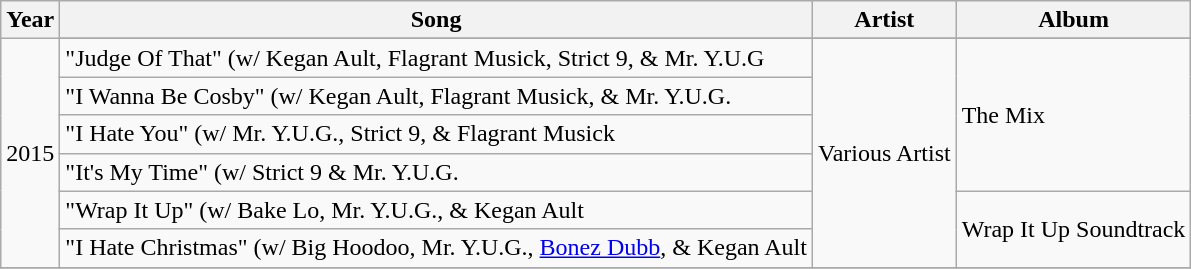<table class="wikitable" border="1">
<tr>
<th>Year</th>
<th>Song</th>
<th>Artist</th>
<th>Album</th>
</tr>
<tr>
<td rowspan="7">2015</td>
</tr>
<tr>
<td>"Judge Of That" (w/ Kegan Ault, Flagrant Musick, Strict 9, & Mr. Y.U.G</td>
<td rowspan="6">Various Artist</td>
<td rowspan="4">The Mix</td>
</tr>
<tr>
<td>"I Wanna Be Cosby" (w/ Kegan Ault, Flagrant Musick, & Mr. Y.U.G.</td>
</tr>
<tr>
<td>"I Hate You" (w/ Mr. Y.U.G., Strict 9, & Flagrant Musick</td>
</tr>
<tr>
<td>"It's My Time" (w/ Strict 9 & Mr. Y.U.G.</td>
</tr>
<tr>
<td>"Wrap It Up" (w/ Bake Lo, Mr. Y.U.G., & Kegan Ault</td>
<td rowspan="2">Wrap It Up Soundtrack</td>
</tr>
<tr>
<td>"I Hate Christmas" (w/ Big Hoodoo, Mr. Y.U.G., <a href='#'>Bonez Dubb</a>, & Kegan Ault</td>
</tr>
<tr>
</tr>
</table>
